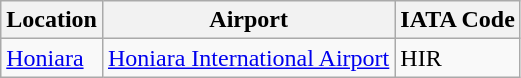<table class="wikitable">
<tr>
<th>Location</th>
<th>Airport</th>
<th>IATA Code</th>
</tr>
<tr>
<td><a href='#'>Honiara</a></td>
<td><a href='#'>Honiara International Airport</a></td>
<td>HIR</td>
</tr>
</table>
